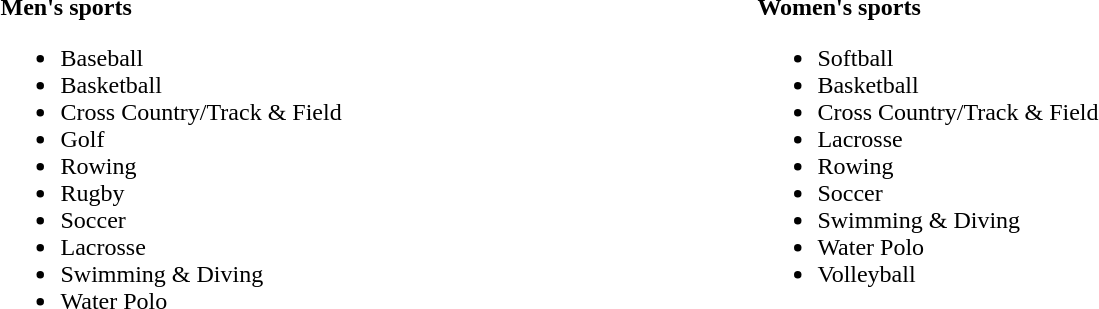<table style="width:80%;">
<tr>
<td valign="top"><br><strong>Men's sports</strong><ul><li>Baseball</li><li>Basketball</li><li>Cross Country/Track & Field</li><li>Golf</li><li>Rowing</li><li>Rugby</li><li>Soccer</li><li>Lacrosse</li><li>Swimming & Diving</li><li>Water Polo</li></ul></td>
<td valign="top"><br><strong>Women's sports</strong><ul><li>Softball</li><li>Basketball</li><li>Cross Country/Track & Field</li><li>Lacrosse</li><li>Rowing</li><li>Soccer</li><li>Swimming & Diving</li><li>Water Polo</li><li>Volleyball</li></ul></td>
</tr>
</table>
